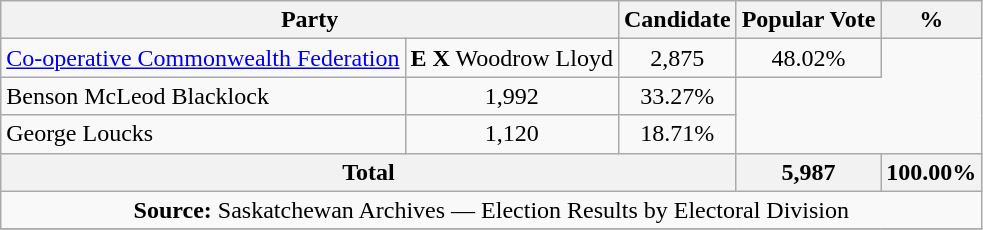<table class="wikitable">
<tr>
<th colspan="2">Party</th>
<th>Candidate</th>
<th>Popular Vote</th>
<th>%</th>
</tr>
<tr>
<td><a href='#'>Co-operative Commonwealth Federation</a></td>
<td><strong>E</strong> <strong>X</strong> Woodrow Lloyd</td>
<td align=center>2,875</td>
<td align=center>48.02%</td>
</tr>
<tr>
<td>Benson McLeod Blacklock</td>
<td align=center>1,992</td>
<td align=center>33.27%</td>
</tr>
<tr>
<td>George Loucks</td>
<td align=center>1,120</td>
<td align=center>18.71%</td>
</tr>
<tr>
<th colspan=3>Total</th>
<th>5,987</th>
<th>100.00%</th>
</tr>
<tr>
<td align="center" colspan=5><strong>Source:</strong>  Saskatchewan Archives  — Election Results by Electoral Division</td>
</tr>
<tr>
</tr>
</table>
